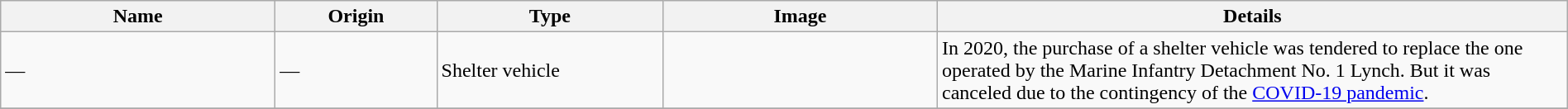<table class="wikitable" border="0" style="width:100%">
<tr>
<th style="text-align: center; width:17%;">Name</th>
<th style="text-align: center; width:10%;">Origin</th>
<th style="text-align: center; width:14%;">Type</th>
<th style="text-align: center; width:17%;">Image</th>
<th style="text-align: center; width:39%;">Details</th>
</tr>
<tr>
<td>—</td>
<td>—</td>
<td>Shelter vehicle</td>
<td></td>
<td>In 2020, the purchase of a shelter vehicle was tendered to replace the one operated by the Marine Infantry Detachment No. 1 Lynch. But it was canceled due to the contingency of the <a href='#'>COVID-19 pandemic</a>.</td>
</tr>
<tr>
</tr>
</table>
